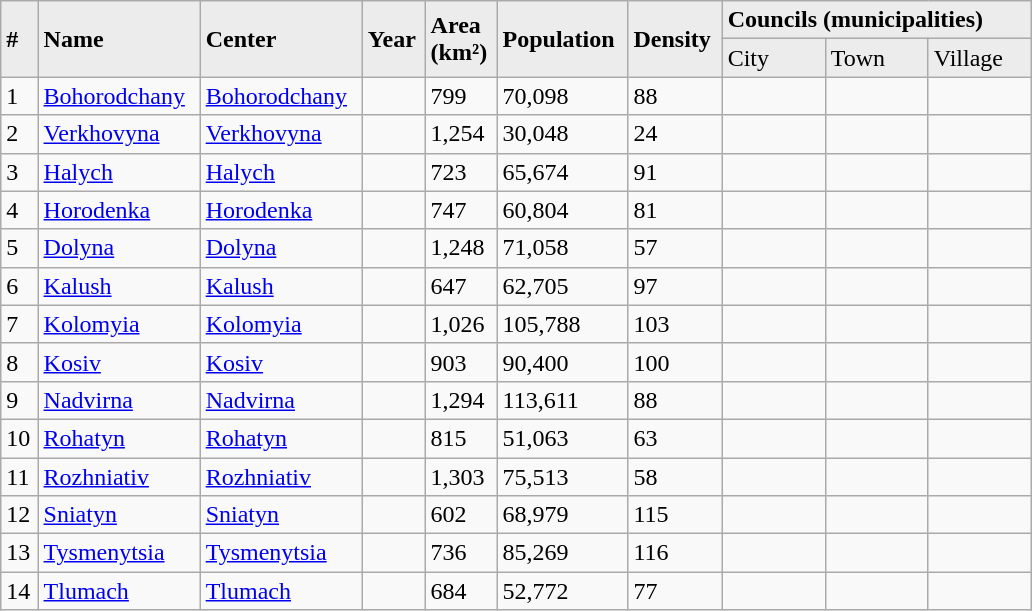<table class="wikitable">
<tr bgcolor="#ECECEC">
<td rowspan=2><strong>#</strong></td>
<td rowspan=2><strong>Name</strong></td>
<td rowspan=2><strong>Center</strong></td>
<td rowspan=2><strong>Year</strong></td>
<td rowspan=2><strong>Area<br>(km²)</strong></td>
<td rowspan=2><strong>Population</strong></td>
<td rowspan=2><strong>Density</strong></td>
<td colspan=3><strong>Councils (municipalities)</strong></td>
</tr>
<tr bgcolor="#ECECEC">
<td width=10%>City</td>
<td width=10%>Town</td>
<td width=10%>Village</td>
</tr>
<tr>
<td>1</td>
<td><a href='#'>Bohorodchany</a></td>
<td><a href='#'>Bohorodchany</a></td>
<td></td>
<td>799</td>
<td>70,098</td>
<td>88</td>
<td></td>
<td></td>
<td></td>
</tr>
<tr>
<td>2</td>
<td><a href='#'>Verkhovyna</a></td>
<td><a href='#'>Verkhovyna</a></td>
<td></td>
<td>1,254</td>
<td>30,048</td>
<td>24</td>
<td></td>
<td></td>
<td></td>
</tr>
<tr>
<td>3</td>
<td><a href='#'>Halych</a></td>
<td><a href='#'>Halych</a></td>
<td></td>
<td>723</td>
<td>65,674</td>
<td>91</td>
<td></td>
<td></td>
<td></td>
</tr>
<tr>
<td>4</td>
<td><a href='#'>Horodenka</a></td>
<td><a href='#'>Horodenka</a></td>
<td></td>
<td>747</td>
<td>60,804</td>
<td>81</td>
<td></td>
<td></td>
<td></td>
</tr>
<tr>
<td>5</td>
<td><a href='#'>Dolyna</a></td>
<td><a href='#'>Dolyna</a></td>
<td></td>
<td>1,248</td>
<td>71,058</td>
<td>57</td>
<td></td>
<td></td>
<td></td>
</tr>
<tr>
<td>6</td>
<td><a href='#'>Kalush</a></td>
<td><a href='#'>Kalush</a></td>
<td></td>
<td>647</td>
<td>62,705</td>
<td>97</td>
<td></td>
<td></td>
<td></td>
</tr>
<tr>
<td>7</td>
<td><a href='#'>Kolomyia</a></td>
<td><a href='#'>Kolomyia</a></td>
<td></td>
<td>1,026</td>
<td>105,788</td>
<td>103</td>
<td></td>
<td></td>
<td></td>
</tr>
<tr>
<td>8</td>
<td><a href='#'>Kosiv</a></td>
<td><a href='#'>Kosiv</a></td>
<td></td>
<td>903</td>
<td>90,400</td>
<td>100</td>
<td></td>
<td></td>
<td></td>
</tr>
<tr>
<td>9</td>
<td><a href='#'>Nadvirna</a></td>
<td><a href='#'>Nadvirna</a></td>
<td></td>
<td>1,294</td>
<td>113,611</td>
<td>88</td>
<td></td>
<td></td>
<td></td>
</tr>
<tr>
<td>10</td>
<td><a href='#'>Rohatyn</a></td>
<td><a href='#'>Rohatyn</a></td>
<td></td>
<td>815</td>
<td>51,063</td>
<td>63</td>
<td></td>
<td></td>
<td></td>
</tr>
<tr>
<td>11</td>
<td><a href='#'>Rozhniativ</a></td>
<td><a href='#'>Rozhniativ</a></td>
<td></td>
<td>1,303</td>
<td>75,513</td>
<td>58</td>
<td></td>
<td></td>
<td></td>
</tr>
<tr>
<td>12</td>
<td><a href='#'>Sniatyn</a></td>
<td><a href='#'>Sniatyn</a></td>
<td></td>
<td>602</td>
<td>68,979</td>
<td>115</td>
<td></td>
<td></td>
<td></td>
</tr>
<tr>
<td>13</td>
<td><a href='#'>Tysmenytsia</a></td>
<td><a href='#'>Tysmenytsia</a></td>
<td></td>
<td>736</td>
<td>85,269</td>
<td>116</td>
<td></td>
<td></td>
<td></td>
</tr>
<tr>
<td>14</td>
<td><a href='#'>Tlumach</a></td>
<td><a href='#'>Tlumach</a></td>
<td></td>
<td>684</td>
<td>52,772</td>
<td>77</td>
<td></td>
<td></td>
<td></td>
</tr>
</table>
